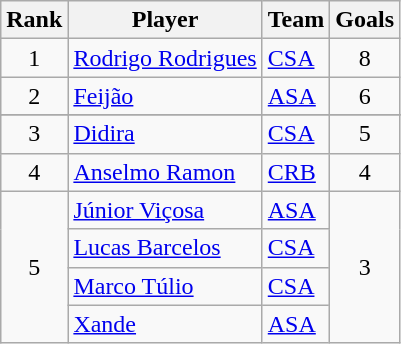<table class="wikitable" style="text-align:center">
<tr>
<th>Rank</th>
<th>Player</th>
<th>Team</th>
<th>Goals</th>
</tr>
<tr>
<td>1</td>
<td align=left><a href='#'>Rodrigo Rodrigues</a></td>
<td align=left><a href='#'>CSA</a></td>
<td>8</td>
</tr>
<tr>
<td>2</td>
<td align=left><a href='#'>Feijão</a></td>
<td align=left><a href='#'>ASA</a></td>
<td>6</td>
</tr>
<tr>
</tr>
<tr>
<td>3</td>
<td align=left><a href='#'>Didira</a></td>
<td align=left><a href='#'>CSA</a></td>
<td>5</td>
</tr>
<tr>
<td>4</td>
<td align=left><a href='#'>Anselmo Ramon</a></td>
<td align=left><a href='#'>CRB</a></td>
<td>4</td>
</tr>
<tr>
<td rowspan=4>5</td>
<td align=left><a href='#'>Júnior Viçosa</a></td>
<td align=left><a href='#'>ASA</a></td>
<td rowspan=4>3</td>
</tr>
<tr>
<td align=left><a href='#'>Lucas Barcelos</a></td>
<td align=left><a href='#'>CSA</a></td>
</tr>
<tr>
<td align=left><a href='#'>Marco Túlio</a></td>
<td align=left><a href='#'>CSA</a></td>
</tr>
<tr>
<td align=left><a href='#'>Xande</a></td>
<td align=left><a href='#'>ASA</a></td>
</tr>
</table>
